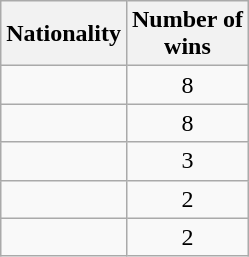<table class="wikitable">
<tr>
<th>Nationality</th>
<th>Number of<br>wins</th>
</tr>
<tr>
<td></td>
<td align=center>8</td>
</tr>
<tr>
<td></td>
<td align=center>8</td>
</tr>
<tr>
<td></td>
<td align = center>3</td>
</tr>
<tr>
<td></td>
<td align=center>2</td>
</tr>
<tr>
<td></td>
<td align = center>2</td>
</tr>
</table>
